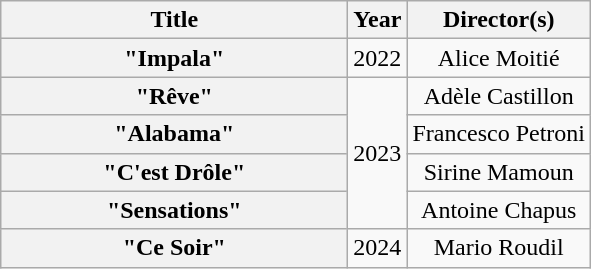<table class="wikitable plainrowheaders" style="text-align:center;">
<tr>
<th scope="col" style="width:14em;">Title</th>
<th scope="col">Year</th>
<th scope="col">Director(s)</th>
</tr>
<tr>
<th scope="row">"Impala"</th>
<td>2022</td>
<td>Alice Moitié</td>
</tr>
<tr>
<th scope="row">"Rêve"</th>
<td rowspan="4">2023</td>
<td>Adèle Castillon</td>
</tr>
<tr>
<th scope="row">"Alabama"</th>
<td>Francesco Petroni</td>
</tr>
<tr>
<th scope="row">"C'est Drôle"</th>
<td>Sirine Mamoun</td>
</tr>
<tr>
<th scope="row">"Sensations"</th>
<td>Antoine Chapus</td>
</tr>
<tr>
<th scope="row">"Ce Soir"</th>
<td>2024</td>
<td>Mario Roudil</td>
</tr>
</table>
